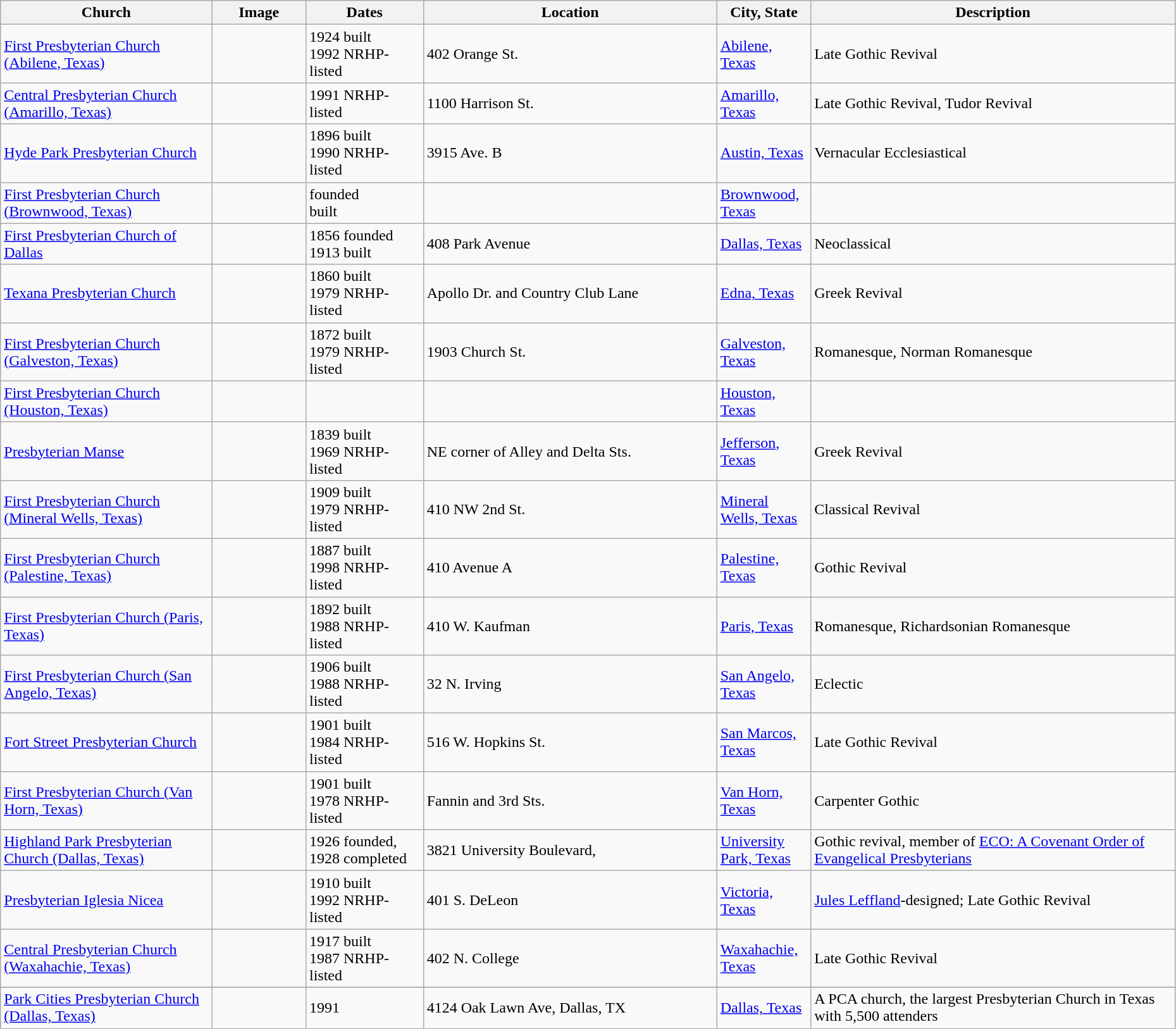<table class="wikitable sortable" style="width:98%">
<tr>
<th width = 18%><strong>Church</strong></th>
<th width = 8% class="unsortable"><strong>Image</strong></th>
<th width = 10%><strong>Dates</strong></th>
<th width = 25%><strong>Location</strong></th>
<th width = 8%><strong>City, State</strong></th>
<th class="unsortable"><strong>Description</strong></th>
</tr>
<tr>
<td><a href='#'>First Presbyterian Church (Abilene, Texas)</a></td>
<td></td>
<td>1924 built<br>1992 NRHP-listed</td>
<td>402 Orange St.<br><small></small></td>
<td><a href='#'>Abilene, Texas</a></td>
<td>Late Gothic Revival</td>
</tr>
<tr>
<td><a href='#'>Central Presbyterian Church (Amarillo, Texas)</a></td>
<td></td>
<td>1991 NRHP-listed</td>
<td>1100 Harrison St.<br><small></small></td>
<td><a href='#'>Amarillo, Texas</a></td>
<td>Late Gothic Revival, Tudor Revival</td>
</tr>
<tr>
<td><a href='#'>Hyde Park Presbyterian Church</a></td>
<td></td>
<td>1896 built<br>1990 NRHP-listed</td>
<td>3915 Ave. B<br><small></small></td>
<td><a href='#'>Austin, Texas</a></td>
<td>Vernacular Ecclesiastical</td>
</tr>
<tr>
<td><a href='#'>First Presbyterian Church (Brownwood, Texas)</a></td>
<td></td>
<td>founded<br> built</td>
<td></td>
<td><a href='#'>Brownwood, Texas</a></td>
<td></td>
</tr>
<tr>
<td><a href='#'>First Presbyterian Church of Dallas</a></td>
<td></td>
<td>1856 founded<br> 1913 built</td>
<td>408 Park Avenue<br><small></small></td>
<td><a href='#'>Dallas, Texas</a></td>
<td>Neoclassical</td>
</tr>
<tr>
<td><a href='#'>Texana Presbyterian Church</a></td>
<td></td>
<td>1860 built<br>1979 NRHP-listed</td>
<td>Apollo Dr. and Country Club Lane<br><small></small></td>
<td><a href='#'>Edna, Texas</a></td>
<td>Greek Revival</td>
</tr>
<tr>
<td><a href='#'>First Presbyterian Church (Galveston, Texas)</a></td>
<td></td>
<td>1872 built<br>1979 NRHP-listed</td>
<td>1903 Church St.<br><small></small></td>
<td><a href='#'>Galveston, Texas</a></td>
<td>Romanesque, Norman Romanesque</td>
</tr>
<tr>
<td><a href='#'>First Presbyterian Church (Houston, Texas)</a></td>
<td></td>
<td></td>
<td></td>
<td><a href='#'>Houston, Texas</a></td>
<td></td>
</tr>
<tr>
<td><a href='#'>Presbyterian Manse</a></td>
<td></td>
<td>1839 built<br>1969 NRHP-listed</td>
<td>NE corner of Alley and Delta Sts.<br><small></small></td>
<td><a href='#'>Jefferson, Texas</a></td>
<td>Greek Revival</td>
</tr>
<tr>
<td><a href='#'>First Presbyterian Church (Mineral Wells, Texas)</a></td>
<td></td>
<td>1909 built<br>1979 NRHP-listed</td>
<td>410 NW 2nd St.<br><small></small></td>
<td><a href='#'>Mineral Wells, Texas</a></td>
<td>Classical Revival</td>
</tr>
<tr>
<td><a href='#'>First Presbyterian Church (Palestine, Texas)</a></td>
<td></td>
<td>1887 built<br>1998 NRHP-listed</td>
<td>410 Avenue A<br><small></small></td>
<td><a href='#'>Palestine, Texas</a></td>
<td>Gothic Revival</td>
</tr>
<tr>
<td><a href='#'>First Presbyterian Church (Paris, Texas)</a></td>
<td></td>
<td>1892 built<br>1988 NRHP-listed</td>
<td>410 W. Kaufman<br><small></small></td>
<td><a href='#'>Paris, Texas</a></td>
<td>Romanesque, Richardsonian Romanesque</td>
</tr>
<tr>
<td><a href='#'>First Presbyterian Church (San Angelo, Texas)</a></td>
<td></td>
<td>1906 built<br>1988 NRHP-listed</td>
<td>32 N. Irving<br><small></small></td>
<td><a href='#'>San Angelo, Texas</a></td>
<td>Eclectic</td>
</tr>
<tr>
<td><a href='#'>Fort Street Presbyterian Church</a></td>
<td></td>
<td>1901 built<br>1984 NRHP-listed</td>
<td>516 W. Hopkins St.<br><small></small></td>
<td><a href='#'>San Marcos, Texas</a></td>
<td>Late Gothic Revival</td>
</tr>
<tr>
<td><a href='#'>First Presbyterian Church (Van Horn, Texas)</a></td>
<td></td>
<td>1901 built<br>1978 NRHP-listed</td>
<td>Fannin and 3rd Sts.<br><small></small></td>
<td><a href='#'>Van Horn, Texas</a></td>
<td>Carpenter Gothic</td>
</tr>
<tr>
<td><a href='#'>Highland Park Presbyterian Church (Dallas, Texas)</a></td>
<td></td>
<td>1926 founded, 1928 completed</td>
<td>3821 University Boulevard,</td>
<td><a href='#'>University Park, Texas</a></td>
<td>Gothic revival, member of <a href='#'>ECO: A Covenant Order of Evangelical Presbyterians</a></td>
</tr>
<tr>
<td><a href='#'>Presbyterian Iglesia Nicea</a></td>
<td></td>
<td>1910 built<br>1992 NRHP-listed</td>
<td>401 S. DeLeon<br><small></small></td>
<td><a href='#'>Victoria, Texas</a></td>
<td><a href='#'>Jules Leffland</a>-designed; Late Gothic Revival</td>
</tr>
<tr>
<td><a href='#'>Central Presbyterian Church (Waxahachie, Texas)</a></td>
<td></td>
<td>1917 built<br>1987 NRHP-listed</td>
<td>402 N. College<br><small></small></td>
<td><a href='#'>Waxahachie, Texas</a></td>
<td>Late Gothic Revival</td>
</tr>
<tr>
</tr>
<tr>
<td><a href='#'>Park Cities Presbyterian Church (Dallas, Texas)</a></td>
<td></td>
<td>1991 <br></td>
<td>4124 Oak Lawn Ave, Dallas, TX<br><small></small></td>
<td><a href='#'>Dallas, Texas</a></td>
<td>A PCA church, the largest Presbyterian Church in Texas with 5,500 attenders</td>
</tr>
<tr>
</tr>
</table>
